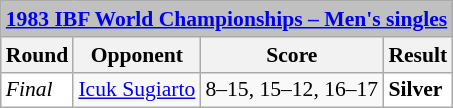<table class="wikitable" style="font-size: 90%; text-align: center">
<tr>
<th colspan=5 style="background:Silver;"><a href='#'>1983 IBF World Championships – Men's singles</a></th>
</tr>
<tr>
<th>Round</th>
<th>Opponent</th>
<th>Score</th>
<th>Result</th>
</tr>
<tr>
<td style="text-align:left; background:white"><em>Final</em></td>
<td align="left"> <a href='#'>Icuk Sugiarto</a></td>
<td align="left">8–15, 15–12, 16–17</td>
<td style="text-align:left; background:white"> <strong>Silver</strong></td>
</tr>
</table>
